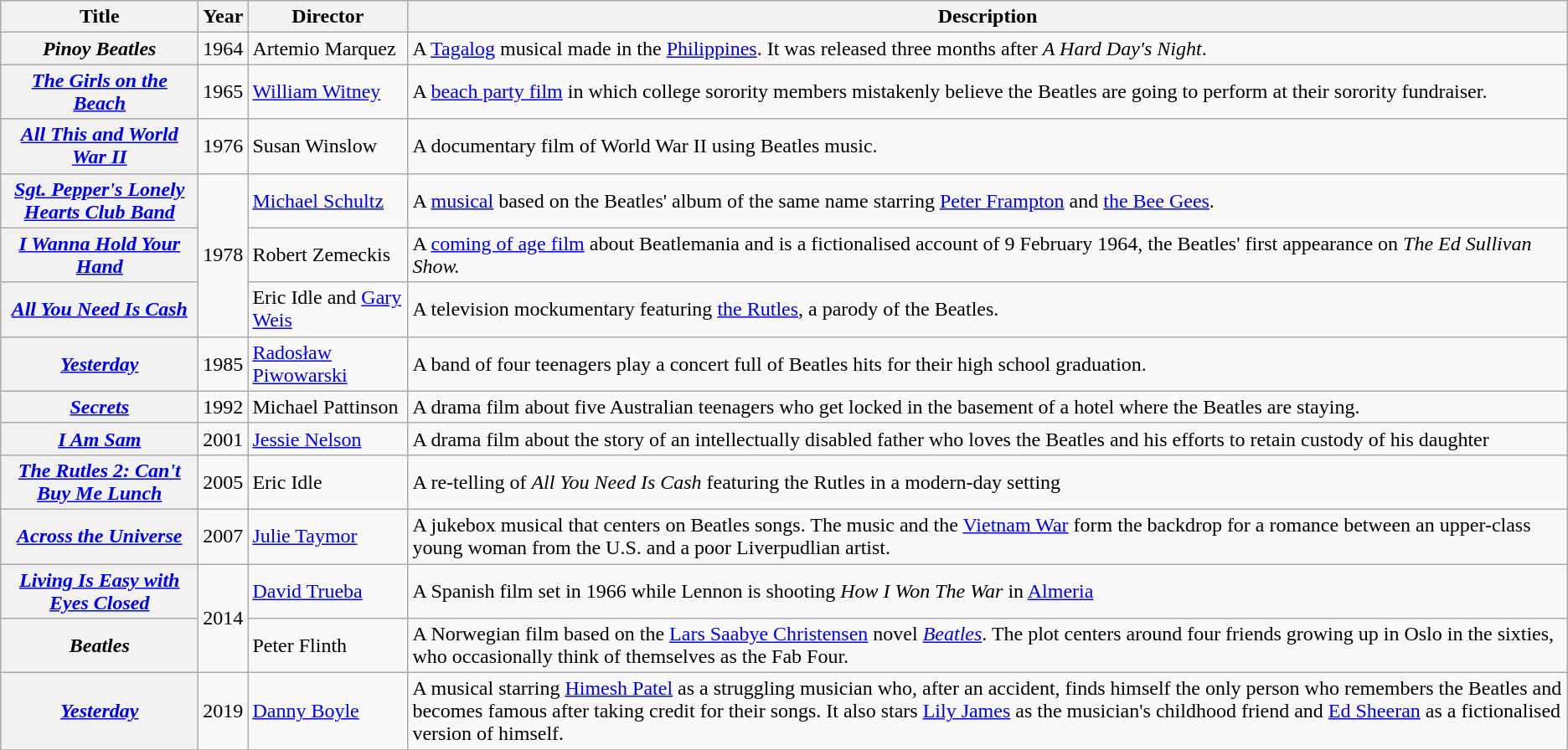<table class="wikitable plainrowheaders">
<tr>
<th scope="col" width="150em">Title</th>
<th scope="col" width="5em">Year</th>
<th scope="col" width="120em">Director</th>
<th scope="col">Description</th>
</tr>
<tr>
<th scope="row"><em>Pinoy Beatles</em></th>
<td>1964</td>
<td>Artemio Marquez</td>
<td>A <a href='#'>Tagalog</a> musical made in the <a href='#'>Philippines</a>. It was released three months after <em>A Hard Day's Night</em>.</td>
</tr>
<tr>
<th scope="row"><em><a href='#'>The Girls on the Beach</a></em></th>
<td>1965</td>
<td><a href='#'>William Witney</a></td>
<td>A <a href='#'>beach party film</a> in which college sorority members mistakenly believe the Beatles are going to perform at their sorority fundraiser.</td>
</tr>
<tr>
<th scope="row"><em><a href='#'>All This and World War II</a></em></th>
<td>1976</td>
<td>Susan Winslow</td>
<td>A documentary film of World War II using Beatles music.</td>
</tr>
<tr>
<th scope="row"><em><a href='#'>Sgt. Pepper's Lonely Hearts Club Band</a></em></th>
<td rowspan="3">1978</td>
<td><a href='#'>Michael Schultz</a></td>
<td>A <a href='#'>musical</a> based on the Beatles' album of the same name starring <a href='#'>Peter Frampton</a> and <a href='#'>the Bee Gees</a>.</td>
</tr>
<tr>
<th scope="row"><em><a href='#'>I Wanna Hold Your Hand</a></em></th>
<td>Robert Zemeckis</td>
<td>A <a href='#'>coming of age film</a> about Beatlemania and is a fictionalised account of 9 February 1964, the Beatles' first appearance on <em>The Ed Sullivan Show.</em></td>
</tr>
<tr>
<th scope="row"><em><a href='#'>All You Need Is Cash</a></em></th>
<td>Eric Idle and <a href='#'>Gary Weis</a></td>
<td>A television mockumentary featuring <a href='#'>the Rutles</a>, a parody of the Beatles.</td>
</tr>
<tr>
<th scope="row"><em><a href='#'>Yesterday</a></em></th>
<td>1985</td>
<td><a href='#'>Radosław Piwowarski</a></td>
<td>A band of four teenagers play a concert full of Beatles hits for their high school graduation.</td>
</tr>
<tr>
<th scope="row"><em><a href='#'>Secrets</a></em></th>
<td>1992</td>
<td>Michael Pattinson</td>
<td>A drama film about five Australian teenagers who get locked in the basement of a hotel where the Beatles are staying.</td>
</tr>
<tr>
<th scope="row"><em><a href='#'>I Am Sam</a></em></th>
<td>2001</td>
<td><a href='#'>Jessie Nelson</a></td>
<td>A drama film about the story of an intellectually disabled father who loves the Beatles and his efforts to retain custody of his daughter</td>
</tr>
<tr>
<th scope="row"><em><a href='#'>The Rutles 2: Can't Buy Me Lunch</a></em></th>
<td>2005</td>
<td>Eric Idle</td>
<td>A re-telling of <em>All You Need Is Cash</em> featuring the Rutles in a modern-day setting</td>
</tr>
<tr>
<th scope="row"><em><a href='#'>Across the Universe</a></em></th>
<td>2007</td>
<td><a href='#'>Julie Taymor</a></td>
<td>A jukebox musical that centers on Beatles songs. The music and the <a href='#'>Vietnam War</a> form the backdrop for a romance between an upper-class young woman from the U.S. and a poor Liverpudlian artist.</td>
</tr>
<tr>
<th scope="row"><em><a href='#'>Living Is Easy with Eyes Closed</a></em></th>
<td rowspan="2">2014</td>
<td><a href='#'>David Trueba</a></td>
<td>A Spanish film set in 1966 while Lennon is shooting <em>How I Won The War</em> in <a href='#'>Almeria</a></td>
</tr>
<tr>
<th scope="row"><em>Beatles</em></th>
<td>Peter Flinth</td>
<td>A Norwegian film based on the <a href='#'>Lars Saabye Christensen</a> novel <em><a href='#'>Beatles</a></em>. The plot centers around four friends growing up in Oslo in the sixties, who occasionally think of themselves as the Fab Four.</td>
</tr>
<tr>
<th scope="row"><em><a href='#'>Yesterday</a></em></th>
<td>2019</td>
<td><a href='#'>Danny Boyle</a></td>
<td>A musical starring <a href='#'>Himesh Patel</a> as a struggling musician who, after an accident, finds himself the only person who remembers the Beatles and becomes famous after taking credit for their songs. It also stars <a href='#'>Lily James</a> as the musician's childhood friend and <a href='#'>Ed Sheeran</a> as a fictionalised version of himself.</td>
</tr>
<tr>
</tr>
</table>
